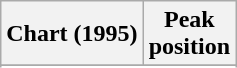<table class="wikitable sortable">
<tr>
<th align="left">Chart (1995)</th>
<th align="center">Peak<br>position</th>
</tr>
<tr>
</tr>
<tr>
</tr>
</table>
